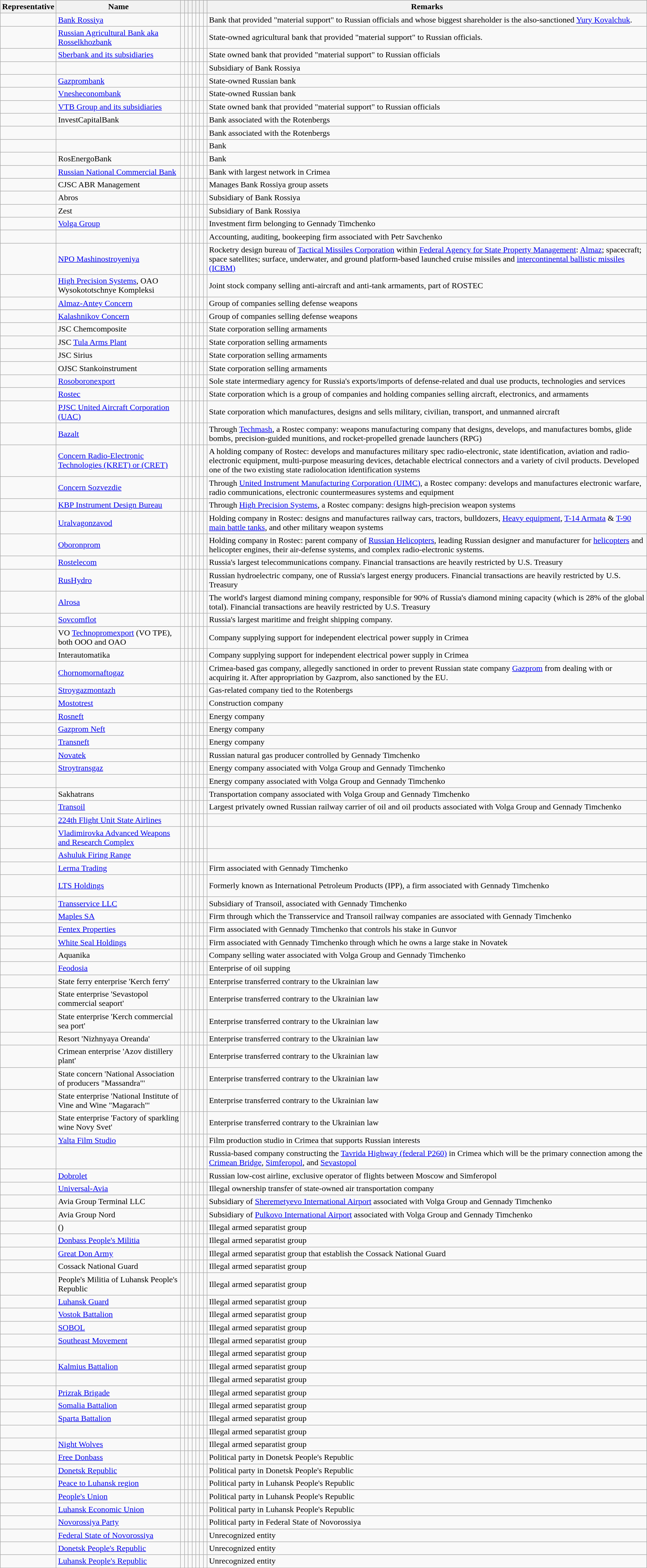<table class="wikitable sortable mw-collapsible mw-collapsed" style="margin: auto">
<tr>
<th>Representative</th>
<th class=unsortable>Name</th>
<th></th>
<th></th>
<th></th>
<th></th>
<th></th>
<th></th>
<th></th>
<th class=unsortable>Remarks</th>
</tr>
<tr>
<td></td>
<td><a href='#'>Bank Rossiya</a></td>
<td style="text-align:center;"></td>
<td></td>
<td></td>
<td style="text-align:center;"></td>
<td></td>
<td style="text-align:center;"></td>
<td></td>
<td>Bank that provided "material support" to Russian officials and whose biggest shareholder is the also-sanctioned <a href='#'>Yury Kovalchuk</a>.</td>
</tr>
<tr>
<td></td>
<td><a href='#'>Russian Agricultural Bank aka Rosselkhozbank</a></td>
<td style="text-align:center;"></td>
<td style="text-align:center;"></td>
<td></td>
<td style="text-align:center;"></td>
<td style="text-align:center;"></td>
<td style="text-align:center;"></td>
<td></td>
<td>State-owned agricultural bank that provided "material support" to Russian officials.</td>
</tr>
<tr>
<td></td>
<td><a href='#'>Sberbank and its subsidiaries</a></td>
<td style="text-align:center;"></td>
<td style="text-align:center;"></td>
<td></td>
<td style="text-align:center;"></td>
<td style="text-align:center;"></td>
<td style="text-align:center;"></td>
<td></td>
<td>State owned bank that provided "material support" to Russian officials</td>
</tr>
<tr>
<td></td>
<td></td>
<td style="text-align:center;"></td>
<td></td>
<td></td>
<td style="text-align:center;"></td>
<td></td>
<td></td>
<td></td>
<td>Subsidiary of Bank Rossiya</td>
</tr>
<tr>
<td></td>
<td><a href='#'>Gazprombank</a></td>
<td style="text-align:center;"></td>
<td></td>
<td></td>
<td style="text-align:center;"></td>
<td style="text-align:center;"></td>
<td style="text-align:center;"></td>
<td></td>
<td>State-owned Russian bank</td>
</tr>
<tr>
<td></td>
<td><a href='#'>Vnesheconombank</a></td>
<td style="text-align:center;"></td>
<td></td>
<td></td>
<td style="text-align:center;"></td>
<td style="text-align:center;"></td>
<td style="text-align:center;"></td>
<td></td>
<td>State-owned Russian bank</td>
</tr>
<tr>
<td></td>
<td><a href='#'>VTB Group and its subsidiaries</a></td>
<td style="text-align:center;"></td>
<td style="text-align:center;"></td>
<td></td>
<td style="text-align:center;"></td>
<td style="text-align:center;"></td>
<td style="text-align:center;"></td>
<td></td>
<td>State owned bank that provided "material support" to Russian officials</td>
</tr>
<tr>
<td></td>
<td>InvestCapitalBank</td>
<td style="text-align:center;"></td>
<td></td>
<td></td>
<td style="text-align:center;"></td>
<td></td>
<td style="text-align:center;"></td>
<td></td>
<td>Bank associated with the Rotenbergs</td>
</tr>
<tr>
<td></td>
<td></td>
<td style="text-align:center;"></td>
<td></td>
<td></td>
<td style="text-align:center;"></td>
<td></td>
<td style="text-align:center;"></td>
<td></td>
<td>Bank associated with the Rotenbergs</td>
</tr>
<tr>
<td></td>
<td></td>
<td></td>
<td></td>
<td></td>
<td style="text-align:center;"></td>
<td></td>
<td></td>
<td></td>
<td>Bank</td>
</tr>
<tr>
<td></td>
<td>RosEnergoBank</td>
<td></td>
<td></td>
<td></td>
<td style="text-align:center;"></td>
<td></td>
<td></td>
<td></td>
<td>Bank</td>
</tr>
<tr>
<td></td>
<td><a href='#'>Russian National Commercial Bank</a></td>
<td style="text-align:center;"></td>
<td style="text-align:center;"></td>
<td style="text-align:center;"></td>
<td style="text-align:center;"></td>
<td style="text-align:center;"></td>
<td style="text-align:center;"></td>
<td></td>
<td>Bank with largest network in Crimea</td>
</tr>
<tr>
<td></td>
<td>CJSC ABR Management</td>
<td style="text-align:center;"></td>
<td></td>
<td></td>
<td></td>
<td></td>
<td></td>
<td></td>
<td>Manages Bank Rossiya group assets</td>
</tr>
<tr>
<td></td>
<td>Abros</td>
<td style="text-align:center;"></td>
<td></td>
<td></td>
<td style="text-align:center;"></td>
<td></td>
<td></td>
<td></td>
<td>Subsidiary of Bank Rossiya</td>
</tr>
<tr>
<td></td>
<td>Zest</td>
<td style="text-align:center;"></td>
<td></td>
<td></td>
<td style="text-align:center;"></td>
<td></td>
<td></td>
<td></td>
<td>Subsidiary of Bank Rossiya</td>
</tr>
<tr>
<td></td>
<td><a href='#'>Volga Group</a></td>
<td style="text-align:center;"></td>
<td></td>
<td></td>
<td style="text-align:center;"></td>
<td></td>
<td style="text-align:center;"></td>
<td></td>
<td>Investment firm belonging to Gennady Timchenko</td>
</tr>
<tr>
<td></td>
<td></td>
<td style="text-align:center;"></td>
<td></td>
<td></td>
<td style="text-align:center;"></td>
<td></td>
<td></td>
<td></td>
<td>Accounting, auditing, bookeeping firm associated with Petr Savchenko</td>
</tr>
<tr>
<td></td>
<td><a href='#'>NPO Mashinostroyeniya</a></td>
<td style="text-align:center;"></td>
<td style="text-align:center;"></td>
<td></td>
<td style="text-align:center;"></td>
<td style="text-align:center;"></td>
<td></td>
<td></td>
<td>Rocketry design bureau of <a href='#'>Tactical Missiles Corporation</a> within <a href='#'>Federal Agency for State Property Management</a>: <a href='#'>Almaz</a>; spacecraft; space satellites; surface, underwater, and ground platform-based launched cruise missiles and <a href='#'>intercontinental ballistic missiles (ICBM)</a></td>
</tr>
<tr>
<td></td>
<td><a href='#'>High Precision Systems</a>, OAO Wysokototschnye Kompleksi</td>
<td style="text-align:center;"></td>
<td style="text-align:center;"></td>
<td></td>
<td></td>
<td style="text-align:center;"></td>
<td></td>
<td></td>
<td>Joint stock company selling anti-aircraft and anti-tank armaments, part of ROSTEC</td>
</tr>
<tr>
<td></td>
<td><a href='#'>Almaz-Antey Concern</a></td>
<td style="text-align:center;"></td>
<td style="text-align:center;"></td>
<td style="text-align:center;"></td>
<td style="text-align:center;"></td>
<td style="text-align:center;"></td>
<td style="text-align:center;"></td>
<td></td>
<td>Group of companies selling defense weapons</td>
</tr>
<tr>
<td></td>
<td><a href='#'>Kalashnikov Concern</a></td>
<td style="text-align:center;"></td>
<td style="text-align:center;"></td>
<td></td>
<td style="text-align:center;"></td>
<td style="text-align:center;"></td>
<td></td>
<td></td>
<td>Group of companies selling defense weapons</td>
</tr>
<tr>
<td></td>
<td>JSC Chemcomposite</td>
<td style="text-align:center;"></td>
<td style="text-align:center;"></td>
<td></td>
<td></td>
<td style="text-align:center;"></td>
<td></td>
<td></td>
<td>State corporation selling armaments</td>
</tr>
<tr>
<td></td>
<td>JSC <a href='#'>Tula Arms Plant</a></td>
<td></td>
<td style="text-align:center;"></td>
<td></td>
<td></td>
<td style="text-align:center;"></td>
<td></td>
<td></td>
<td>State corporation selling armaments</td>
</tr>
<tr>
<td></td>
<td>JSC Sirius</td>
<td></td>
<td style="text-align:center;"></td>
<td></td>
<td></td>
<td style="text-align:center;"></td>
<td></td>
<td></td>
<td>State corporation selling armaments</td>
</tr>
<tr>
<td></td>
<td>OJSC Stankoinstrument</td>
<td style="text-align:center;"></td>
<td style="text-align:center;"></td>
<td></td>
<td></td>
<td style="text-align:center;"></td>
<td></td>
<td></td>
<td>State corporation selling armaments</td>
</tr>
<tr>
<td></td>
<td><a href='#'>Rosoboronexport</a></td>
<td style="text-align:center;"></td>
<td></td>
<td></td>
<td></td>
<td></td>
<td></td>
<td style="text-align:center;"></td>
<td>Sole state intermediary agency for Russia's exports/imports of defense-related and dual use products, technologies and services</td>
</tr>
<tr>
<td></td>
<td><a href='#'>Rostec</a></td>
<td style="text-align:center;"></td>
<td></td>
<td></td>
<td style="text-align:center;"></td>
<td></td>
<td></td>
<td></td>
<td>State corporation which is a group of companies and holding companies selling aircraft, electronics, and armaments</td>
</tr>
<tr>
<td></td>
<td><a href='#'>PJSC United Aircraft Corporation (UAC)</a></td>
<td style="text-align:center;"></td>
<td style="text-align:center;"></td>
<td></td>
<td style="text-align:center;"></td>
<td style="text-align:center;"></td>
<td style="text-align:center;"></td>
<td style="text-align:center;"></td>
<td>State corporation which manufactures, designs and sells military, civilian, transport, and unmanned aircraft</td>
</tr>
<tr>
<td></td>
<td><a href='#'>Bazalt</a></td>
<td style="text-align:center;"></td>
<td style="text-align:center;"></td>
<td></td>
<td style="text-align:center;"></td>
<td style="text-align:center;"></td>
<td></td>
<td></td>
<td>Through <a href='#'>Techmash</a>, a Rostec company: weapons manufacturing company that designs, develops, and manufactures bombs, glide bombs, precision-guided munitions, and rocket-propelled grenade launchers (RPG)</td>
</tr>
<tr>
<td></td>
<td><a href='#'>Concern Radio-Electronic Technologies (KRET) or (CRET)</a></td>
<td style="text-align:center;"></td>
<td></td>
<td></td>
<td style="text-align:center;"></td>
<td></td>
<td></td>
<td></td>
<td>A holding company of Rostec: develops and manufactures military spec radio-electronic, state identification, aviation and radio-electronic equipment, multi-purpose measuring devices, detachable electrical connectors and a variety of civil products. Developed one of the two existing state radiolocation identification systems</td>
</tr>
<tr>
<td></td>
<td><a href='#'>Concern Sozvezdie</a></td>
<td style="text-align:center;"></td>
<td></td>
<td></td>
<td style="text-align:center;"></td>
<td></td>
<td></td>
<td></td>
<td>Through <a href='#'>United Instrument Manufacturing Corporation (UIMC)</a>, a Rostec company: develops and manufactures electronic warfare, radio communications, electronic countermeasures systems and equipment</td>
</tr>
<tr>
<td></td>
<td><a href='#'>KBP Instrument Design Bureau</a></td>
<td style="text-align:center;"></td>
<td></td>
<td></td>
<td style="text-align:center;"></td>
<td></td>
<td></td>
<td></td>
<td>Through <a href='#'>High Precision Systems</a>, a Rostec company: designs high-precision weapon systems</td>
</tr>
<tr>
<td></td>
<td><a href='#'>Uralvagonzavod</a></td>
<td style="text-align:center;"></td>
<td style="text-align:center;"></td>
<td></td>
<td></td>
<td style="text-align:center;"></td>
<td style="text-align:center;"></td>
<td></td>
<td>Holding company in Rostec: designs and manufactures railway cars, tractors, bulldozers, <a href='#'>Heavy equipment</a>, <a href='#'>T-14 Armata</a> & <a href='#'>T-90</a> <a href='#'>main battle tanks</a>, and other military weapon systems</td>
</tr>
<tr>
<td></td>
<td><a href='#'>Oboronprom</a></td>
<td style="text-align:center;"></td>
<td style="text-align:center;"></td>
<td></td>
<td style="text-align:center;"></td>
<td style="text-align:center;"></td>
<td style="text-align:center;"></td>
<td style="text-align:center;"></td>
<td>Holding company in Rostec: parent company of <a href='#'>Russian Helicopters</a>, leading Russian designer and manufacturer for <a href='#'>helicopters</a> and helicopter engines, their air-defense systems, and complex radio-electronic systems.</td>
</tr>
<tr>
<td></td>
<td><a href='#'>Rostelecom</a></td>
<td></td>
<td></td>
<td></td>
<td></td>
<td></td>
<td></td>
<td></td>
<td>Russia's largest telecommunications company. Financial transactions are heavily restricted by U.S. Treasury</td>
</tr>
<tr>
<td></td>
<td><a href='#'>RusHydro</a></td>
<td></td>
<td></td>
<td></td>
<td></td>
<td></td>
<td></td>
<td></td>
<td>Russian hydroelectric company, one of Russia's largest energy producers. Financial transactions are heavily restricted by U.S. Treasury</td>
</tr>
<tr>
<td></td>
<td><a href='#'>Alrosa</a></td>
<td></td>
<td></td>
<td></td>
<td></td>
<td></td>
<td></td>
<td></td>
<td>The world's largest diamond mining company, responsible for 90% of Russia's diamond mining capacity (which is 28% of the global total). Financial transactions are heavily restricted by U.S. Treasury</td>
</tr>
<tr>
<td></td>
<td><a href='#'>Sovcomflot</a></td>
<td></td>
<td></td>
<td></td>
<td></td>
<td></td>
<td></td>
<td></td>
<td>Russia's largest maritime and freight shipping company.</td>
</tr>
<tr>
<td></td>
<td>VO <a href='#'>Technopromexport</a> (VO TPE), both OOO and OAO</td>
<td style="text-align:center;"></td>
<td style="text-align:center;"></td>
<td></td>
<td style="text-align:center;"></td>
<td style="text-align:center;"></td>
<td style="text-align:center;"></td>
<td></td>
<td>Company supplying support for independent electrical power supply in Crimea</td>
</tr>
<tr>
<td></td>
<td>Interautomatika</td>
<td></td>
<td style="text-align:center;"></td>
<td></td>
<td></td>
<td style="text-align:center;"></td>
<td></td>
<td></td>
<td>Company supplying support for independent electrical power supply in Crimea</td>
</tr>
<tr>
<td></td>
<td><a href='#'>Chornomornaftogaz</a></td>
<td style="text-align:center;"></td>
<td style="text-align:center;"></td>
<td style="text-align:center;"></td>
<td style="text-align:center;"></td>
<td style="text-align:center;"></td>
<td style="text-align:center;"></td>
<td></td>
<td>Crimea-based gas company, allegedly sanctioned in order to prevent Russian state company <a href='#'>Gazprom</a> from dealing with or acquiring it. After appropriation by Gazprom, also sanctioned by the EU.</td>
</tr>
<tr>
<td></td>
<td><a href='#'>Stroygazmontazh</a></td>
<td style="text-align:center;"></td>
<td></td>
<td></td>
<td style="text-align:center;"></td>
<td></td>
<td style="text-align:center;"></td>
<td></td>
<td>Gas-related company tied to the Rotenbergs</td>
</tr>
<tr>
<td></td>
<td><a href='#'>Mostotrest</a></td>
<td style="text-align:center;"></td>
<td></td>
<td></td>
<td></td>
<td></td>
<td></td>
<td></td>
<td>Construction company</td>
</tr>
<tr>
<td></td>
<td><a href='#'>Rosneft</a></td>
<td style="text-align:center;"></td>
<td style="text-align:center;"></td>
<td></td>
<td style="text-align:center;"></td>
<td style="text-align:center;"></td>
<td style="text-align:center;"></td>
<td style="text-align:center;"></td>
<td>Energy company</td>
</tr>
<tr>
<td></td>
<td><a href='#'>Gazprom Neft</a></td>
<td style="text-align:center;"></td>
<td style="text-align:center;"></td>
<td></td>
<td style="text-align:center;"></td>
<td style="text-align:center;"></td>
<td style="text-align:center;"></td>
<td></td>
<td>Energy company</td>
</tr>
<tr>
<td></td>
<td><a href='#'>Transneft</a></td>
<td style="text-align:center;"></td>
<td style="text-align:center;"></td>
<td></td>
<td style="text-align:center;"></td>
<td style="text-align:center;"></td>
<td style="text-align:center;"></td>
<td></td>
<td>Energy company</td>
</tr>
<tr>
<td></td>
<td><a href='#'>Novatek</a></td>
<td style="text-align:center;"></td>
<td></td>
<td></td>
<td style="text-align:center;"></td>
<td></td>
<td></td>
<td></td>
<td>Russian natural gas producer controlled by Gennady Timchenko</td>
</tr>
<tr>
<td></td>
<td><a href='#'>Stroytransgaz</a></td>
<td style="text-align:center;"></td>
<td></td>
<td></td>
<td style="text-align:center;"></td>
<td></td>
<td style="text-align:center;"></td>
<td></td>
<td>Energy company associated with Volga Group and Gennady Timchenko</td>
</tr>
<tr>
<td></td>
<td></td>
<td style="text-align:center;"></td>
<td></td>
<td></td>
<td style="text-align:center;"></td>
<td></td>
<td style="text-align:center;"></td>
<td></td>
<td>Energy company associated with Volga Group and Gennady Timchenko</td>
</tr>
<tr>
<td></td>
<td>Sakhatrans</td>
<td style="text-align:center;"></td>
<td></td>
<td></td>
<td style="text-align:center;"></td>
<td></td>
<td></td>
<td></td>
<td>Transportation company associated with Volga Group and Gennady Timchenko</td>
</tr>
<tr>
<td></td>
<td><a href='#'>Transoil</a></td>
<td style="text-align:center;"></td>
<td></td>
<td></td>
<td></td>
<td></td>
<td style="text-align:center;"></td>
<td></td>
<td>Largest privately owned Russian railway carrier of oil and oil products associated with Volga Group and Gennady Timchenko</td>
</tr>
<tr |>
<td></td>
<td><a href='#'>224th Flight Unit State Airlines</a></td>
<td style="text-align:center;"></td>
<td></td>
<td></td>
<td></td>
<td></td>
<td></td>
<td></td>
<td></td>
</tr>
<tr>
<td></td>
<td><a href='#'>Vladimirovka Advanced Weapons and Research Complex</a></td>
<td style="text-align:center;"></td>
<td></td>
<td></td>
<td></td>
<td></td>
<td></td>
<td></td>
<td></td>
</tr>
<tr>
<td></td>
<td><a href='#'>Ashuluk Firing Range</a></td>
<td style="text-align:center;"></td>
<td></td>
<td></td>
<td></td>
<td></td>
<td></td>
<td></td>
<td></td>
</tr>
<tr>
<td></td>
<td><a href='#'>Lerma Trading</a></td>
<td style="text-align:center;"></td>
<td></td>
<td></td>
<td></td>
<td></td>
<td></td>
<td></td>
<td>Firm associated with Gennady Timchenko</td>
</tr>
<tr>
<td><br><br></td>
<td><a href='#'>LTS Holdings</a></td>
<td style="text-align:center;"></td>
<td></td>
<td></td>
<td></td>
<td></td>
<td></td>
<td></td>
<td>Formerly known as International Petroleum Products (IPP), a firm associated with Gennady Timchenko</td>
</tr>
<tr>
<td></td>
<td><a href='#'>Transservice LLC</a></td>
<td style="text-align:center;"></td>
<td></td>
<td></td>
<td></td>
<td></td>
<td></td>
<td></td>
<td>Subsidiary of Transoil, associated with Gennady Timchenko</td>
</tr>
<tr>
<td></td>
<td><a href='#'>Maples SA</a></td>
<td style="text-align:center;"></td>
<td></td>
<td></td>
<td></td>
<td></td>
<td></td>
<td></td>
<td>Firm through which the Transservice and Transoil railway companies are associated with Gennady Timchenko</td>
</tr>
<tr>
<td></td>
<td><a href='#'>Fentex Properties</a></td>
<td style="text-align:center;"></td>
<td></td>
<td></td>
<td></td>
<td></td>
<td></td>
<td></td>
<td>Firm associated with Gennady Timchenko that controls his stake in Gunvor</td>
</tr>
<tr>
<td></td>
<td><a href='#'>White Seal Holdings</a></td>
<td style="text-align:center;"></td>
<td></td>
<td></td>
<td></td>
<td></td>
<td></td>
<td></td>
<td>Firm associated with Gennady Timchenko through which he owns a large stake in Novatek</td>
</tr>
<tr>
<td></td>
<td>Aquanika</td>
<td style="text-align:center;"></td>
<td></td>
<td></td>
<td style="text-align:center;"></td>
<td></td>
<td style="text-align:center;"></td>
<td></td>
<td>Company selling water associated with Volga Group and Gennady Timchenko</td>
</tr>
<tr>
<td></td>
<td><a href='#'>Feodosia</a></td>
<td style="text-align:center;"></td>
<td style="text-align:center;"></td>
<td></td>
<td style="text-align:center;"></td>
<td style="text-align:center;"></td>
<td style="text-align:center;"></td>
<td></td>
<td>Enterprise of oil supping</td>
</tr>
<tr>
<td></td>
<td>State ferry enterprise 'Kerch ferry'</td>
<td style="text-align:center;"></td>
<td style="text-align:center;"></td>
<td></td>
<td style="text-align:center;"></td>
<td style="text-align:center;"></td>
<td style="text-align:center;"></td>
<td></td>
<td>Enterprise transferred contrary to the Ukrainian law</td>
</tr>
<tr>
<td></td>
<td>State enterprise 'Sevastopol commercial seaport'</td>
<td style="text-align:center;"></td>
<td style="text-align:center;"></td>
<td></td>
<td style="text-align:center;"></td>
<td style="text-align:center;"></td>
<td style="text-align:center;"></td>
<td></td>
<td>Enterprise transferred contrary to the Ukrainian law</td>
</tr>
<tr>
<td></td>
<td>State enterprise 'Kerch commercial sea port'</td>
<td style="text-align:center;"></td>
<td style="text-align:center;"></td>
<td></td>
<td style="text-align:center;"></td>
<td style="text-align:center;"></td>
<td style="text-align:center;"></td>
<td></td>
<td>Enterprise transferred contrary to the Ukrainian law</td>
</tr>
<tr>
<td></td>
<td>Resort 'Nizhnyaya Oreanda'</td>
<td style="text-align:center;"></td>
<td style="text-align:center;"></td>
<td></td>
<td style="text-align:center;"></td>
<td style="text-align:center;"></td>
<td style="text-align:center;"></td>
<td></td>
<td>Enterprise transferred contrary to the Ukrainian law</td>
</tr>
<tr>
<td></td>
<td>Crimean enterprise 'Azov distillery plant'</td>
<td style="text-align:center;"></td>
<td style="text-align:center;"></td>
<td></td>
<td style="text-align:center;"></td>
<td style="text-align:center;"></td>
<td style="text-align:center;"></td>
<td></td>
<td>Enterprise transferred contrary to the Ukrainian law</td>
</tr>
<tr>
<td></td>
<td>State concern 'National Association of producers "Massandra"'</td>
<td style="text-align:center;"></td>
<td style="text-align:center;"></td>
<td></td>
<td style="text-align:center;"></td>
<td style="text-align:center;"></td>
<td style="text-align:center;"></td>
<td></td>
<td>Enterprise transferred contrary to the Ukrainian law</td>
</tr>
<tr>
<td></td>
<td>State enterprise 'National Institute of Vine and Wine "Magarach"'</td>
<td style="text-align:center;"></td>
<td style="text-align:center;"></td>
<td></td>
<td style="text-align:center;"></td>
<td style="text-align:center;"></td>
<td style="text-align:center;"></td>
<td></td>
<td>Enterprise transferred contrary to the Ukrainian law</td>
</tr>
<tr>
<td></td>
<td>State enterprise 'Factory of sparkling wine Novy Svet'</td>
<td style="text-align:center;"></td>
<td style="text-align:center;"></td>
<td></td>
<td style="text-align:center;"></td>
<td style="text-align:center;"></td>
<td style="text-align:center;"></td>
<td></td>
<td>Enterprise transferred contrary to the Ukrainian law</td>
</tr>
<tr>
<td></td>
<td><a href='#'>Yalta Film Studio</a></td>
<td style="text-align:center;"></td>
<td></td>
<td></td>
<td style="text-align:center;"></td>
<td></td>
<td></td>
<td></td>
<td>Film production studio in Crimea that supports Russian interests</td>
</tr>
<tr>
<td></td>
<td></td>
<td style="text-align:center;"></td>
<td></td>
<td></td>
<td></td>
<td></td>
<td></td>
<td></td>
<td>Russia-based company constructing the <a href='#'>Tavrida Highway (federal Р260)</a> in Crimea which will be the primary connection among the <a href='#'>Crimean Bridge</a>, <a href='#'>Simferopol</a>, and <a href='#'>Sevastopol</a></td>
</tr>
<tr>
<td></td>
<td><a href='#'>Dobrolet</a></td>
<td></td>
<td style="text-align:center;"></td>
<td style="text-align:center;"></td>
<td style="text-align:center;"></td>
<td style="text-align:center;"></td>
<td></td>
<td></td>
<td>Russian low-cost airline, exclusive operator of flights between Moscow and Simferopol</td>
</tr>
<tr>
<td></td>
<td><a href='#'>Universal-Avia</a></td>
<td style="text-align:center;"></td>
<td style="text-align:center;"></td>
<td style="text-align:center;"></td>
<td style="text-align:center;"></td>
<td style="text-align:center;"></td>
<td style="text-align:center;"></td>
<td></td>
<td>Illegal ownership transfer of state-owned air transportation company</td>
</tr>
<tr>
<td></td>
<td>Avia Group Terminal LLC</td>
<td style="text-align:center;"></td>
<td style="text-align:center;"></td>
<td></td>
<td style="text-align:center;"></td>
<td></td>
<td style="text-align:center;"></td>
<td></td>
<td>Subsidiary of <a href='#'>Sheremetyevo International Airport</a> associated with Volga Group and Gennady Timchenko</td>
</tr>
<tr>
<td></td>
<td>Avia Group Nord</td>
<td style="text-align:center;"></td>
<td style="text-align:center;"></td>
<td></td>
<td style="text-align:center;"></td>
<td></td>
<td style="text-align:center;"></td>
<td></td>
<td>Subsidiary of <a href='#'>Pulkovo International Airport</a> associated with Volga Group and Gennady Timchenko</td>
</tr>
<tr>
<td></td>
<td> ()</td>
<td></td>
<td style="text-align:center;"></td>
<td style="text-align:center;"></td>
<td style="text-align:center;"></td>
<td style="text-align:center;"></td>
<td style="text-align:center;"></td>
<td></td>
<td>Illegal armed separatist group</td>
</tr>
<tr>
<td></td>
<td><a href='#'>Donbass People's Militia</a></td>
<td style="text-align:center;"></td>
<td style="text-align:center;"></td>
<td style="text-align:center;"></td>
<td style="text-align:center;"></td>
<td style="text-align:center;"></td>
<td style="text-align:center;"></td>
<td></td>
<td>Illegal armed separatist group</td>
</tr>
<tr>
<td></td>
<td><a href='#'>Great Don Army</a></td>
<td></td>
<td style="text-align:center;"></td>
<td style="text-align:center;"></td>
<td style="text-align:center;"></td>
<td style="text-align:center;"></td>
<td style="text-align:center;"></td>
<td></td>
<td>Illegal armed separatist group that establish the Cossack National Guard</td>
</tr>
<tr>
<td></td>
<td>Cossack National Guard</td>
<td style="text-align:center;"></td>
<td style="text-align:center;"></td>
<td></td>
<td style="text-align:center;"></td>
<td style="text-align:center;"></td>
<td style="text-align:center;"></td>
<td></td>
<td>Illegal armed separatist group</td>
</tr>
<tr>
<td></td>
<td>People's Militia of Luhansk People's Republic</td>
<td></td>
<td></td>
<td></td>
<td></td>
<td></td>
<td style="text-align:center;"></td>
<td></td>
<td>Illegal armed separatist group</td>
</tr>
<tr>
<td></td>
<td><a href='#'>Luhansk Guard</a></td>
<td></td>
<td style="text-align:center;"></td>
<td style="text-align:center;"></td>
<td style="text-align:center;"></td>
<td style="text-align:center;"></td>
<td style="text-align:center;"></td>
<td></td>
<td>Illegal armed separatist group</td>
</tr>
<tr>
<td></td>
<td><a href='#'>Vostok Battalion</a></td>
<td></td>
<td style="text-align:center;"></td>
<td style="text-align:center;"></td>
<td style="text-align:center;"></td>
<td style="text-align:center;"></td>
<td style="text-align:center;"></td>
<td></td>
<td>Illegal armed separatist group</td>
</tr>
<tr>
<td></td>
<td><a href='#'>SOBOL</a></td>
<td></td>
<td style="text-align:center;"></td>
<td style="text-align:center;"></td>
<td style="text-align:center;"></td>
<td style="text-align:center;"></td>
<td style="text-align:center;"></td>
<td></td>
<td>Illegal armed separatist group</td>
</tr>
<tr>
<td></td>
<td><a href='#'>Southeast Movement</a></td>
<td style="text-align:center;"></td>
<td></td>
<td></td>
<td></td>
<td></td>
<td></td>
<td></td>
<td>Illegal armed separatist group</td>
</tr>
<tr>
<td></td>
<td></td>
<td style="text-align:center;"></td>
<td></td>
<td></td>
<td style="text-align:center;"></td>
<td style="text-align:center;"></td>
<td style="text-align:center;"></td>
<td></td>
<td>Illegal armed separatist group</td>
</tr>
<tr>
<td></td>
<td><a href='#'>Kalmius Battalion</a></td>
<td style="text-align:center;"></td>
<td></td>
<td></td>
<td style="text-align:center;"></td>
<td style="text-align:center;"></td>
<td style="text-align:center;"></td>
<td></td>
<td>Illegal armed separatist group</td>
</tr>
<tr>
<td></td>
<td></td>
<td></td>
<td></td>
<td></td>
<td style="text-align:center;"></td>
<td style="text-align:center;"></td>
<td style="text-align:center;"></td>
<td></td>
<td>Illegal armed separatist group</td>
</tr>
<tr>
<td></td>
<td><a href='#'>Prizrak Brigade</a></td>
<td></td>
<td></td>
<td></td>
<td style="text-align:center;"></td>
<td style="text-align:center;"></td>
<td style="text-align:center;"></td>
<td></td>
<td>Illegal armed separatist group</td>
</tr>
<tr>
<td></td>
<td><a href='#'>Somalia Battalion</a></td>
<td></td>
<td></td>
<td></td>
<td style="text-align:center;"></td>
<td style="text-align:center;"></td>
<td style="text-align:center;"></td>
<td></td>
<td>Illegal armed separatist group</td>
</tr>
<tr>
<td></td>
<td><a href='#'>Sparta Battalion</a></td>
<td></td>
<td></td>
<td></td>
<td style="text-align:center;"></td>
<td style="text-align:center;"></td>
<td style="text-align:center;"></td>
<td></td>
<td>Illegal armed separatist group</td>
</tr>
<tr>
<td></td>
<td></td>
<td></td>
<td></td>
<td></td>
<td style="text-align:center;"></td>
<td style="text-align:center;"></td>
<td style="text-align:center;"></td>
<td></td>
<td>Illegal armed separatist group</td>
</tr>
<tr>
<td></td>
<td><a href='#'>Night Wolves</a></td>
<td style="text-align:center;"></td>
<td></td>
<td></td>
<td></td>
<td></td>
<td></td>
<td></td>
<td>Illegal armed separatist group</td>
</tr>
<tr>
<td></td>
<td><a href='#'>Free Donbass</a></td>
<td></td>
<td style="text-align:center;"></td>
<td></td>
<td style="text-align:center;"></td>
<td style="text-align:center;"></td>
<td style="text-align:center;"></td>
<td></td>
<td>Political party in Donetsk People's Republic</td>
</tr>
<tr>
<td></td>
<td><a href='#'>Donetsk Republic</a></td>
<td></td>
<td style="text-align:center;"></td>
<td></td>
<td style="text-align:center;"></td>
<td style="text-align:center;"></td>
<td style="text-align:center;"></td>
<td></td>
<td>Political party in Donetsk People's Republic</td>
</tr>
<tr>
<td></td>
<td><a href='#'>Peace to Luhansk region</a></td>
<td></td>
<td style="text-align:center;"></td>
<td></td>
<td style="text-align:center;"></td>
<td style="text-align:center;"></td>
<td style="text-align:center;"></td>
<td></td>
<td>Political party in Luhansk People's Republic</td>
</tr>
<tr>
<td></td>
<td><a href='#'>People's Union</a></td>
<td></td>
<td style="text-align:center;"></td>
<td></td>
<td style="text-align:center;"></td>
<td style="text-align:center;"></td>
<td style="text-align:center;"></td>
<td></td>
<td>Political party in Luhansk People's Republic</td>
</tr>
<tr>
<td></td>
<td><a href='#'>Luhansk Economic Union</a></td>
<td></td>
<td style="text-align:center;"></td>
<td></td>
<td style="text-align:center;"></td>
<td style="text-align:center;"></td>
<td style="text-align:center;"></td>
<td></td>
<td>Political party in Luhansk People's Republic</td>
</tr>
<tr>
<td></td>
<td><a href='#'>Novorossiya Party</a></td>
<td style="text-align:center;"></td>
<td></td>
<td></td>
<td></td>
<td style="text-align:center;"></td>
<td style="text-align:center;"></td>
<td></td>
<td>Political party in Federal State of Novorossiya</td>
</tr>
<tr>
<td></td>
<td><a href='#'>Federal State of Novorossiya</a></td>
<td></td>
<td style="text-align:center;"></td>
<td style="text-align:center;"></td>
<td style="text-align:center;"></td>
<td style="text-align:center;"></td>
<td style="text-align:center;"></td>
<td style="text-align:center;"></td>
<td>Unrecognized entity</td>
</tr>
<tr>
<td></td>
<td><a href='#'>Donetsk People's Republic</a></td>
<td style="text-align:center;"></td>
<td style="text-align:center;"></td>
<td style="text-align:center;"></td>
<td style="text-align:center;"></td>
<td style="text-align:center;"></td>
<td style="text-align:center;"></td>
<td style="text-align:center;"></td>
<td>Unrecognized entity</td>
</tr>
<tr>
<td></td>
<td><a href='#'>Luhansk People's Republic</a></td>
<td style="text-align:center;"></td>
<td style="text-align:center;"></td>
<td style="text-align:center;"></td>
<td style="text-align:center;"></td>
<td style="text-align:center;"></td>
<td style="text-align:center;"></td>
<td style="text-align:center;"></td>
<td>Unrecognized entity</td>
</tr>
</table>
